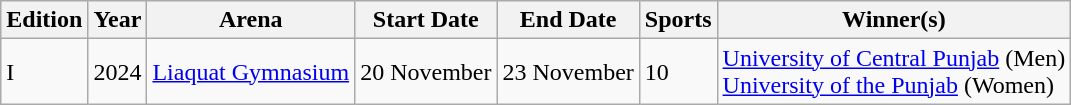<table class="wikitable">
<tr>
<th rowspan=>Edition</th>
<th rowspan=>Year</th>
<th rowspan=>Arena</th>
<th rowspan=>Start Date</th>
<th rowspan=>End Date</th>
<th rowspan=>Sports</th>
<th rowspan=>Winner(s)</th>
</tr>
<tr>
<td>I</td>
<td>2024</td>
<td><a href='#'>Liaquat Gymnasium</a></td>
<td>20 November</td>
<td>23 November</td>
<td>10</td>
<td><a href='#'>University of Central Punjab</a> (Men)<br><a href='#'>University of the Punjab</a> (Women)</td>
</tr>
</table>
